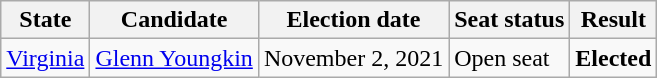<table class="wikitable sortable">
<tr>
<th bgcolor="teal"><span>State</span></th>
<th bgcolor="teal"><span>Candidate</span></th>
<th bgcolor="teal"><span>Election date</span></th>
<th>Seat status</th>
<th>Result</th>
</tr>
<tr>
<td> <a href='#'>Virginia</a></td>
<td><a href='#'>Glenn Youngkin</a></td>
<td>November 2, 2021</td>
<td>Open seat</td>
<td><strong></strong> <strong>Elected</strong></td>
</tr>
</table>
